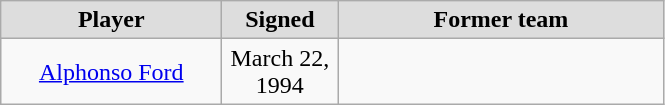<table class="wikitable" style="text-align: center">
<tr align="center" bgcolor="#dddddd">
<td style="width:140px"><strong>Player</strong></td>
<td style="width:70px"><strong>Signed</strong></td>
<td style="width:210px"><strong>Former team</strong></td>
</tr>
<tr style="height:40px">
<td><a href='#'>Alphonso Ford</a></td>
<td>March 22, 1994</td>
<td></td>
</tr>
</table>
